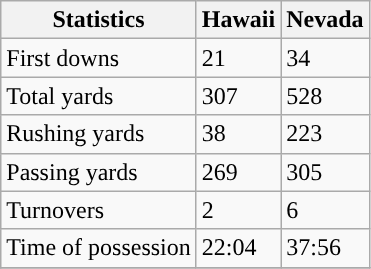<table class="wikitable">
<tr>
<th>Statistics</th>
<th>Hawaii</th>
<th>Nevada</th>
</tr>
<tr>
<td>First downs</td>
<td>21</td>
<td>34</td>
</tr>
<tr>
<td>Total yards</td>
<td>307</td>
<td>528</td>
</tr>
<tr>
<td>Rushing yards</td>
<td>38</td>
<td>223</td>
</tr>
<tr>
<td>Passing yards</td>
<td>269</td>
<td>305</td>
</tr>
<tr>
<td>Turnovers</td>
<td>2</td>
<td>6</td>
</tr>
<tr>
<td>Time of possession</td>
<td>22:04</td>
<td>37:56</td>
</tr>
<tr>
</tr>
</table>
